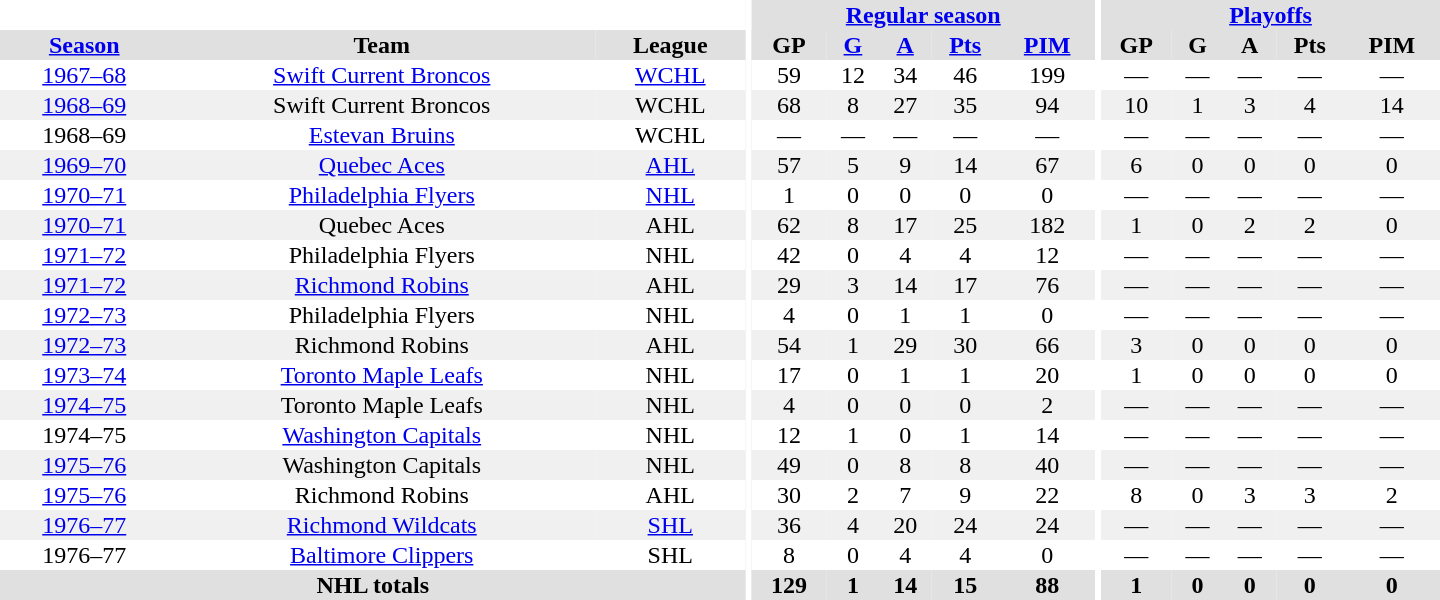<table border="0" cellpadding="1" cellspacing="0" style="text-align:center; width:60em">
<tr bgcolor="#e0e0e0">
<th colspan="3" bgcolor="#ffffff"></th>
<th rowspan="100" bgcolor="#ffffff"></th>
<th colspan="5"><a href='#'>Regular season</a></th>
<th rowspan="100" bgcolor="#ffffff"></th>
<th colspan="5"><a href='#'>Playoffs</a></th>
</tr>
<tr bgcolor="#e0e0e0">
<th><a href='#'>Season</a></th>
<th>Team</th>
<th>League</th>
<th>GP</th>
<th><a href='#'>G</a></th>
<th><a href='#'>A</a></th>
<th><a href='#'>Pts</a></th>
<th><a href='#'>PIM</a></th>
<th>GP</th>
<th>G</th>
<th>A</th>
<th>Pts</th>
<th>PIM</th>
</tr>
<tr>
<td><a href='#'>1967–68</a></td>
<td><a href='#'>Swift Current Broncos</a></td>
<td><a href='#'>WCHL</a></td>
<td>59</td>
<td>12</td>
<td>34</td>
<td>46</td>
<td>199</td>
<td>—</td>
<td>—</td>
<td>—</td>
<td>—</td>
<td>—</td>
</tr>
<tr bgcolor="#f0f0f0">
<td><a href='#'>1968–69</a></td>
<td>Swift Current Broncos</td>
<td>WCHL</td>
<td>68</td>
<td>8</td>
<td>27</td>
<td>35</td>
<td>94</td>
<td>10</td>
<td>1</td>
<td>3</td>
<td>4</td>
<td>14</td>
</tr>
<tr>
<td>1968–69</td>
<td><a href='#'>Estevan Bruins</a></td>
<td>WCHL</td>
<td>—</td>
<td>—</td>
<td>—</td>
<td>—</td>
<td>—</td>
<td>—</td>
<td>—</td>
<td>—</td>
<td>—</td>
<td>—</td>
</tr>
<tr bgcolor="#f0f0f0">
<td><a href='#'>1969–70</a></td>
<td><a href='#'>Quebec Aces</a></td>
<td><a href='#'>AHL</a></td>
<td>57</td>
<td>5</td>
<td>9</td>
<td>14</td>
<td>67</td>
<td>6</td>
<td>0</td>
<td>0</td>
<td>0</td>
<td>0</td>
</tr>
<tr>
<td><a href='#'>1970–71</a></td>
<td><a href='#'>Philadelphia Flyers</a></td>
<td><a href='#'>NHL</a></td>
<td>1</td>
<td>0</td>
<td>0</td>
<td>0</td>
<td>0</td>
<td>—</td>
<td>—</td>
<td>—</td>
<td>—</td>
<td>—</td>
</tr>
<tr bgcolor="#f0f0f0">
<td><a href='#'>1970–71</a></td>
<td>Quebec Aces</td>
<td>AHL</td>
<td>62</td>
<td>8</td>
<td>17</td>
<td>25</td>
<td>182</td>
<td>1</td>
<td>0</td>
<td>2</td>
<td>2</td>
<td>0</td>
</tr>
<tr>
<td><a href='#'>1971–72</a></td>
<td>Philadelphia Flyers</td>
<td>NHL</td>
<td>42</td>
<td>0</td>
<td>4</td>
<td>4</td>
<td>12</td>
<td>—</td>
<td>—</td>
<td>—</td>
<td>—</td>
<td>—</td>
</tr>
<tr bgcolor="#f0f0f0">
<td><a href='#'>1971–72</a></td>
<td><a href='#'>Richmond Robins</a></td>
<td>AHL</td>
<td>29</td>
<td>3</td>
<td>14</td>
<td>17</td>
<td>76</td>
<td>—</td>
<td>—</td>
<td>—</td>
<td>—</td>
<td>—</td>
</tr>
<tr>
<td><a href='#'>1972–73</a></td>
<td>Philadelphia Flyers</td>
<td>NHL</td>
<td>4</td>
<td>0</td>
<td>1</td>
<td>1</td>
<td>0</td>
<td>—</td>
<td>—</td>
<td>—</td>
<td>—</td>
<td>—</td>
</tr>
<tr bgcolor="#f0f0f0">
<td><a href='#'>1972–73</a></td>
<td>Richmond Robins</td>
<td>AHL</td>
<td>54</td>
<td>1</td>
<td>29</td>
<td>30</td>
<td>66</td>
<td>3</td>
<td>0</td>
<td>0</td>
<td>0</td>
<td>0</td>
</tr>
<tr>
<td><a href='#'>1973–74</a></td>
<td><a href='#'>Toronto Maple Leafs</a></td>
<td>NHL</td>
<td>17</td>
<td>0</td>
<td>1</td>
<td>1</td>
<td>20</td>
<td>1</td>
<td>0</td>
<td>0</td>
<td>0</td>
<td>0</td>
</tr>
<tr bgcolor="#f0f0f0">
<td><a href='#'>1974–75</a></td>
<td>Toronto Maple Leafs</td>
<td>NHL</td>
<td>4</td>
<td>0</td>
<td>0</td>
<td>0</td>
<td>2</td>
<td>—</td>
<td>—</td>
<td>—</td>
<td>—</td>
<td>—</td>
</tr>
<tr>
<td>1974–75</td>
<td><a href='#'>Washington Capitals</a></td>
<td>NHL</td>
<td>12</td>
<td>1</td>
<td>0</td>
<td>1</td>
<td>14</td>
<td>—</td>
<td>—</td>
<td>—</td>
<td>—</td>
<td>—</td>
</tr>
<tr bgcolor="#f0f0f0">
<td><a href='#'>1975–76</a></td>
<td>Washington Capitals</td>
<td>NHL</td>
<td>49</td>
<td>0</td>
<td>8</td>
<td>8</td>
<td>40</td>
<td>—</td>
<td>—</td>
<td>—</td>
<td>—</td>
<td>—</td>
</tr>
<tr>
<td><a href='#'>1975–76</a></td>
<td>Richmond Robins</td>
<td>AHL</td>
<td>30</td>
<td>2</td>
<td>7</td>
<td>9</td>
<td>22</td>
<td>8</td>
<td>0</td>
<td>3</td>
<td>3</td>
<td>2</td>
</tr>
<tr bgcolor="#f0f0f0">
<td><a href='#'>1976–77</a></td>
<td><a href='#'>Richmond Wildcats</a></td>
<td><a href='#'>SHL</a></td>
<td>36</td>
<td>4</td>
<td>20</td>
<td>24</td>
<td>24</td>
<td>—</td>
<td>—</td>
<td>—</td>
<td>—</td>
<td>—</td>
</tr>
<tr>
<td>1976–77</td>
<td><a href='#'>Baltimore Clippers</a></td>
<td>SHL</td>
<td>8</td>
<td>0</td>
<td>4</td>
<td>4</td>
<td>0</td>
<td>—</td>
<td>—</td>
<td>—</td>
<td>—</td>
<td>—</td>
</tr>
<tr bgcolor="#e0e0e0">
<th colspan="3">NHL totals</th>
<th>129</th>
<th>1</th>
<th>14</th>
<th>15</th>
<th>88</th>
<th>1</th>
<th>0</th>
<th>0</th>
<th>0</th>
<th>0</th>
</tr>
</table>
